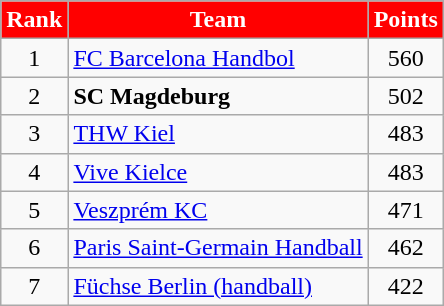<table class="wikitable" style="text-align: center;">
<tr>
<th style="color:#FFFFFF; background:#FF0000">Rank</th>
<th style="color:#FFFFFF; background:#FF0000">Team</th>
<th style="color:#FFFFFF; background:#FF0000">Points</th>
</tr>
<tr>
<td>1</td>
<td align=left> <a href='#'>FC Barcelona Handbol</a></td>
<td>560</td>
</tr>
<tr>
<td>2</td>
<td align=left> <strong>SC Magdeburg</strong></td>
<td>502</td>
</tr>
<tr>
<td>3</td>
<td align=left> <a href='#'>THW Kiel</a></td>
<td>483</td>
</tr>
<tr>
<td>4</td>
<td align=left> <a href='#'>Vive Kielce</a></td>
<td>483</td>
</tr>
<tr>
<td>5</td>
<td align=left> <a href='#'>Veszprém KC</a></td>
<td>471</td>
</tr>
<tr>
<td>6</td>
<td align=left> <a href='#'>Paris Saint-Germain Handball</a></td>
<td>462</td>
</tr>
<tr>
<td>7</td>
<td align=left> <a href='#'>Füchse Berlin (handball)</a></td>
<td>422</td>
</tr>
</table>
